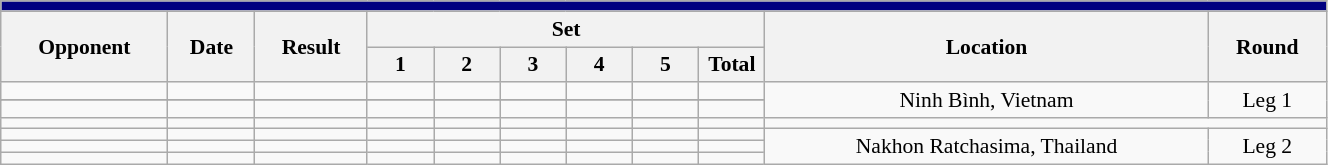<table class="wikitable collapsible collapsed" style="text-align:center; font-size:90%; width:70%;">
<tr>
<th colspan=11 style="background:#000080; color: #FFFFFF;"><a href='#'></a></th>
</tr>
<tr>
<th rowspan=2>Opponent</th>
<th rowspan=2>Date</th>
<th rowspan=2>Result</th>
<th colspan=6>Set</th>
<th rowspan=2>Location</th>
<th rowspan=2>Round</th>
</tr>
<tr>
<th width=5%>1</th>
<th width=5%>2</th>
<th width=5%>3</th>
<th width=5%>4</th>
<th width=5%>5</th>
<th width=5%>Total</th>
</tr>
<tr style="text-align:center;">
<td style="text-align:left;"></td>
<td></td>
<td></td>
<td></td>
<td></td>
<td></td>
<td></td>
<td></td>
<td></td>
<td rowspan=3> Ninh Bình, Vietnam</td>
<td rowspan=3>Leg 1</td>
</tr>
<tr>
</tr>
<tr style="text-align:center;">
<td style="text-align:left;"></td>
<td></td>
<td></td>
<td></td>
<td></td>
<td></td>
<td></td>
<td></td>
<td></td>
</tr>
<tr style="text-align:center;">
<td style="text-align:left;"></td>
<td></td>
<td></td>
<td></td>
<td></td>
<td></td>
<td></td>
<td></td>
<td></td>
</tr>
<tr style="text-align:center;">
<td style="text-align:left;"></td>
<td></td>
<td></td>
<td></td>
<td></td>
<td></td>
<td></td>
<td></td>
<td></td>
<td rowspan=3> Nakhon Ratchasima, Thailand</td>
<td rowspan=3>Leg 2</td>
</tr>
<tr style="text-align:center;">
<td style="text-align:left;"></td>
<td></td>
<td></td>
<td></td>
<td></td>
<td></td>
<td></td>
<td></td>
<td></td>
</tr>
<tr style="text-align:center;">
<td style="text-align:left;"></td>
<td></td>
<td></td>
<td></td>
<td></td>
<td></td>
<td></td>
<td></td>
<td></td>
</tr>
</table>
